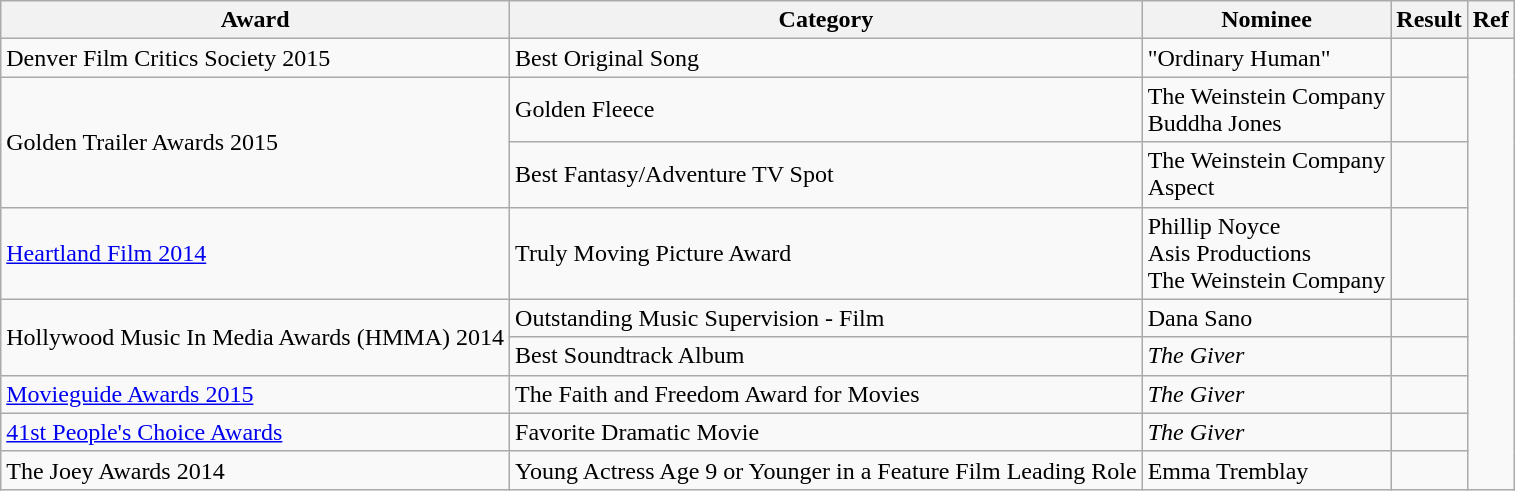<table class="wikitable sortable">
<tr>
<th>Award</th>
<th>Category</th>
<th>Nominee</th>
<th>Result</th>
<th>Ref</th>
</tr>
<tr>
<td>Denver Film Critics Society 2015</td>
<td>Best Original Song</td>
<td>"Ordinary Human"</td>
<td></td>
<td rowspan="9"></td>
</tr>
<tr>
<td rowspan="2">Golden Trailer Awards 2015</td>
<td>Golden Fleece</td>
<td>The Weinstein Company<br>Buddha Jones</td>
<td></td>
</tr>
<tr>
<td>Best Fantasy/Adventure TV Spot</td>
<td>The Weinstein Company<br>Aspect</td>
<td></td>
</tr>
<tr>
<td><a href='#'>Heartland Film 2014</a></td>
<td>Truly Moving Picture Award</td>
<td>Phillip Noyce<br>Asis Productions<br>The Weinstein Company</td>
<td></td>
</tr>
<tr>
<td rowspan="2">Hollywood Music In Media Awards (HMMA) 2014</td>
<td>Outstanding Music Supervision - Film</td>
<td>Dana Sano</td>
<td></td>
</tr>
<tr>
<td>Best Soundtrack Album</td>
<td><em>The Giver</em></td>
<td></td>
</tr>
<tr>
<td><a href='#'>Movieguide Awards 2015</a></td>
<td>The Faith and Freedom Award for Movies</td>
<td><em>The Giver</em></td>
<td></td>
</tr>
<tr>
<td><a href='#'>41st People's Choice Awards</a></td>
<td>Favorite Dramatic Movie</td>
<td><em>The Giver</em></td>
<td></td>
</tr>
<tr>
<td>The Joey Awards 2014</td>
<td>Young Actress Age 9 or Younger in a Feature Film Leading Role</td>
<td>Emma Tremblay</td>
<td></td>
</tr>
</table>
